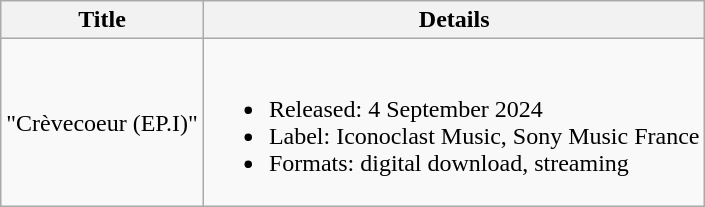<table class="wikitable">
<tr>
<th>Title</th>
<th>Details</th>
</tr>
<tr>
<td>"Crèvecoeur (EP.I)"</td>
<td><br><ul><li>Released: 4 September 2024</li><li>Label: Iconoclast Music, Sony Music France</li><li>Formats: digital download, streaming</li></ul></td>
</tr>
</table>
